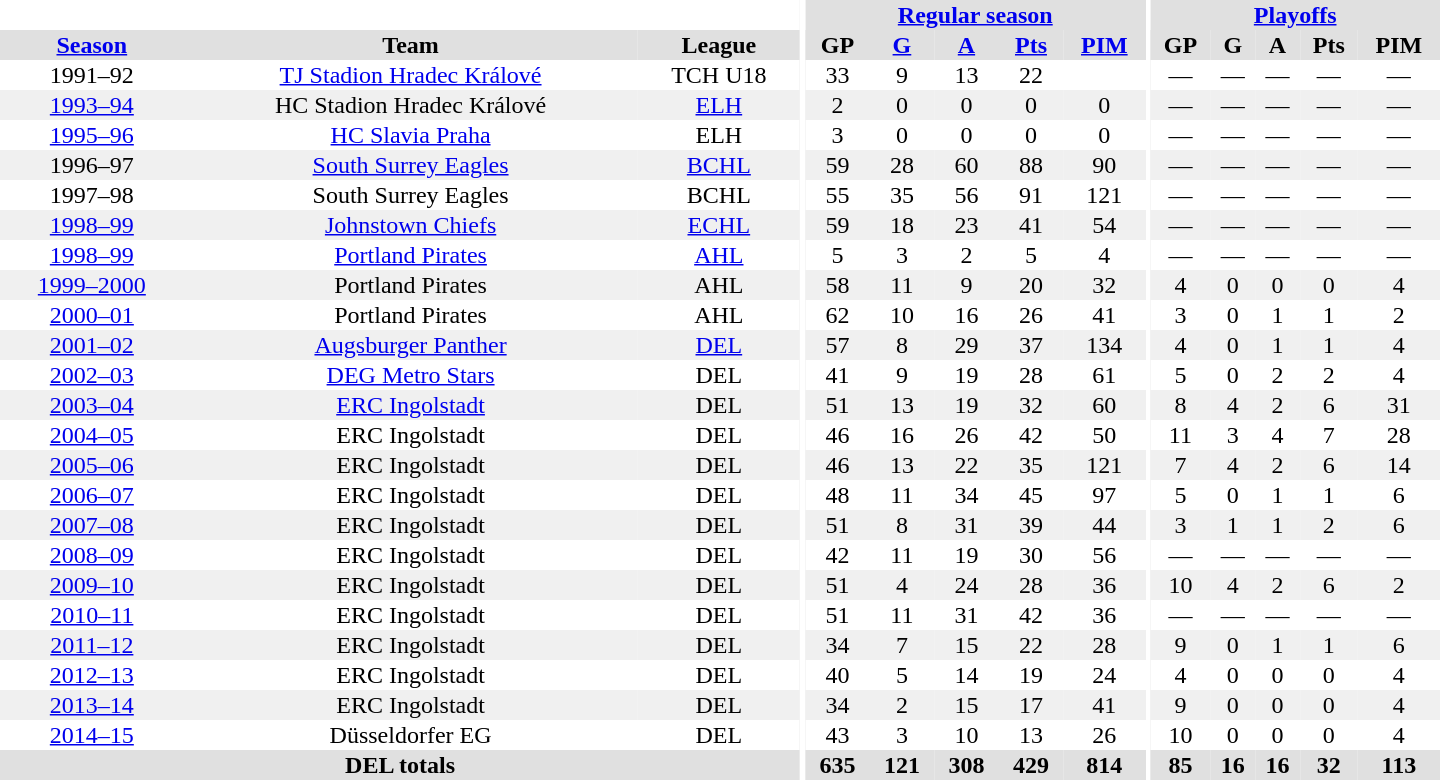<table border="0" cellpadding="1" cellspacing="0" style="text-align:center; width:60em">
<tr bgcolor="#e0e0e0">
<th colspan="3" bgcolor="#ffffff"></th>
<th rowspan="99" bgcolor="#ffffff"></th>
<th colspan="5"><a href='#'>Regular season</a></th>
<th rowspan="99" bgcolor="#ffffff"></th>
<th colspan="5"><a href='#'>Playoffs</a></th>
</tr>
<tr bgcolor="#e0e0e0">
<th><a href='#'>Season</a></th>
<th>Team</th>
<th>League</th>
<th>GP</th>
<th><a href='#'>G</a></th>
<th><a href='#'>A</a></th>
<th><a href='#'>Pts</a></th>
<th><a href='#'>PIM</a></th>
<th>GP</th>
<th>G</th>
<th>A</th>
<th>Pts</th>
<th>PIM</th>
</tr>
<tr>
<td>1991–92</td>
<td><a href='#'>TJ Stadion Hradec Králové</a></td>
<td>TCH U18</td>
<td>33</td>
<td>9</td>
<td>13</td>
<td>22</td>
<td></td>
<td>—</td>
<td>—</td>
<td>—</td>
<td>—</td>
<td>—</td>
</tr>
<tr bgcolor="#f0f0f0">
<td><a href='#'>1993–94</a></td>
<td>HC Stadion Hradec Králové</td>
<td><a href='#'>ELH</a></td>
<td>2</td>
<td>0</td>
<td>0</td>
<td>0</td>
<td>0</td>
<td>—</td>
<td>—</td>
<td>—</td>
<td>—</td>
<td>—</td>
</tr>
<tr>
<td><a href='#'>1995–96</a></td>
<td><a href='#'>HC Slavia Praha</a></td>
<td>ELH</td>
<td>3</td>
<td>0</td>
<td>0</td>
<td>0</td>
<td>0</td>
<td>—</td>
<td>—</td>
<td>—</td>
<td>—</td>
<td>—</td>
</tr>
<tr bgcolor="#f0f0f0">
<td>1996–97</td>
<td><a href='#'>South Surrey Eagles</a></td>
<td><a href='#'>BCHL</a></td>
<td>59</td>
<td>28</td>
<td>60</td>
<td>88</td>
<td>90</td>
<td>—</td>
<td>—</td>
<td>—</td>
<td>—</td>
<td>—</td>
</tr>
<tr>
<td>1997–98</td>
<td>South Surrey Eagles</td>
<td>BCHL</td>
<td>55</td>
<td>35</td>
<td>56</td>
<td>91</td>
<td>121</td>
<td>—</td>
<td>—</td>
<td>—</td>
<td>—</td>
<td>—</td>
</tr>
<tr bgcolor="#f0f0f0">
<td><a href='#'>1998–99</a></td>
<td><a href='#'>Johnstown Chiefs</a></td>
<td><a href='#'>ECHL</a></td>
<td>59</td>
<td>18</td>
<td>23</td>
<td>41</td>
<td>54</td>
<td>—</td>
<td>—</td>
<td>—</td>
<td>—</td>
<td>—</td>
</tr>
<tr>
<td><a href='#'>1998–99</a></td>
<td><a href='#'>Portland Pirates</a></td>
<td><a href='#'>AHL</a></td>
<td>5</td>
<td>3</td>
<td>2</td>
<td>5</td>
<td>4</td>
<td>—</td>
<td>—</td>
<td>—</td>
<td>—</td>
<td>—</td>
</tr>
<tr bgcolor="#f0f0f0">
<td><a href='#'>1999–2000</a></td>
<td>Portland Pirates</td>
<td>AHL</td>
<td>58</td>
<td>11</td>
<td>9</td>
<td>20</td>
<td>32</td>
<td>4</td>
<td>0</td>
<td>0</td>
<td>0</td>
<td>4</td>
</tr>
<tr>
<td><a href='#'>2000–01</a></td>
<td>Portland Pirates</td>
<td>AHL</td>
<td>62</td>
<td>10</td>
<td>16</td>
<td>26</td>
<td>41</td>
<td>3</td>
<td>0</td>
<td>1</td>
<td>1</td>
<td>2</td>
</tr>
<tr bgcolor="#f0f0f0">
<td><a href='#'>2001–02</a></td>
<td><a href='#'>Augsburger Panther</a></td>
<td><a href='#'>DEL</a></td>
<td>57</td>
<td>8</td>
<td>29</td>
<td>37</td>
<td>134</td>
<td>4</td>
<td>0</td>
<td>1</td>
<td>1</td>
<td>4</td>
</tr>
<tr>
<td><a href='#'>2002–03</a></td>
<td><a href='#'>DEG Metro Stars</a></td>
<td>DEL</td>
<td>41</td>
<td>9</td>
<td>19</td>
<td>28</td>
<td>61</td>
<td>5</td>
<td>0</td>
<td>2</td>
<td>2</td>
<td>4</td>
</tr>
<tr bgcolor="#f0f0f0">
<td><a href='#'>2003–04</a></td>
<td><a href='#'>ERC Ingolstadt</a></td>
<td>DEL</td>
<td>51</td>
<td>13</td>
<td>19</td>
<td>32</td>
<td>60</td>
<td>8</td>
<td>4</td>
<td>2</td>
<td>6</td>
<td>31</td>
</tr>
<tr>
<td><a href='#'>2004–05</a></td>
<td>ERC Ingolstadt</td>
<td>DEL</td>
<td>46</td>
<td>16</td>
<td>26</td>
<td>42</td>
<td>50</td>
<td>11</td>
<td>3</td>
<td>4</td>
<td>7</td>
<td>28</td>
</tr>
<tr bgcolor="#f0f0f0">
<td><a href='#'>2005–06</a></td>
<td>ERC Ingolstadt</td>
<td>DEL</td>
<td>46</td>
<td>13</td>
<td>22</td>
<td>35</td>
<td>121</td>
<td>7</td>
<td>4</td>
<td>2</td>
<td>6</td>
<td>14</td>
</tr>
<tr>
<td><a href='#'>2006–07</a></td>
<td>ERC Ingolstadt</td>
<td>DEL</td>
<td>48</td>
<td>11</td>
<td>34</td>
<td>45</td>
<td>97</td>
<td>5</td>
<td>0</td>
<td>1</td>
<td>1</td>
<td>6</td>
</tr>
<tr bgcolor="#f0f0f0">
<td><a href='#'>2007–08</a></td>
<td>ERC Ingolstadt</td>
<td>DEL</td>
<td>51</td>
<td>8</td>
<td>31</td>
<td>39</td>
<td>44</td>
<td>3</td>
<td>1</td>
<td>1</td>
<td>2</td>
<td>6</td>
</tr>
<tr>
<td><a href='#'>2008–09</a></td>
<td>ERC Ingolstadt</td>
<td>DEL</td>
<td>42</td>
<td>11</td>
<td>19</td>
<td>30</td>
<td>56</td>
<td>—</td>
<td>—</td>
<td>—</td>
<td>—</td>
<td>—</td>
</tr>
<tr bgcolor="#f0f0f0">
<td><a href='#'>2009–10</a></td>
<td>ERC Ingolstadt</td>
<td>DEL</td>
<td>51</td>
<td>4</td>
<td>24</td>
<td>28</td>
<td>36</td>
<td>10</td>
<td>4</td>
<td>2</td>
<td>6</td>
<td>2</td>
</tr>
<tr>
<td><a href='#'>2010–11</a></td>
<td>ERC Ingolstadt</td>
<td>DEL</td>
<td>51</td>
<td>11</td>
<td>31</td>
<td>42</td>
<td>36</td>
<td>—</td>
<td>—</td>
<td>—</td>
<td>—</td>
<td>—</td>
</tr>
<tr bgcolor="#f0f0f0">
<td><a href='#'>2011–12</a></td>
<td>ERC Ingolstadt</td>
<td>DEL</td>
<td>34</td>
<td>7</td>
<td>15</td>
<td>22</td>
<td>28</td>
<td>9</td>
<td>0</td>
<td>1</td>
<td>1</td>
<td>6</td>
</tr>
<tr>
<td><a href='#'>2012–13</a></td>
<td>ERC Ingolstadt</td>
<td>DEL</td>
<td>40</td>
<td>5</td>
<td>14</td>
<td>19</td>
<td>24</td>
<td>4</td>
<td>0</td>
<td>0</td>
<td>0</td>
<td>4</td>
</tr>
<tr bgcolor="#f0f0f0">
<td><a href='#'>2013–14</a></td>
<td>ERC Ingolstadt</td>
<td>DEL</td>
<td>34</td>
<td>2</td>
<td>15</td>
<td>17</td>
<td>41</td>
<td>9</td>
<td>0</td>
<td>0</td>
<td>0</td>
<td>4</td>
</tr>
<tr>
<td><a href='#'>2014–15</a></td>
<td>Düsseldorfer EG</td>
<td>DEL</td>
<td>43</td>
<td>3</td>
<td>10</td>
<td>13</td>
<td>26</td>
<td>10</td>
<td>0</td>
<td>0</td>
<td>0</td>
<td>4</td>
</tr>
<tr bgcolor="#e0e0e0">
<th colspan="3">DEL totals</th>
<th>635</th>
<th>121</th>
<th>308</th>
<th>429</th>
<th>814</th>
<th>85</th>
<th>16</th>
<th>16</th>
<th>32</th>
<th>113</th>
</tr>
</table>
